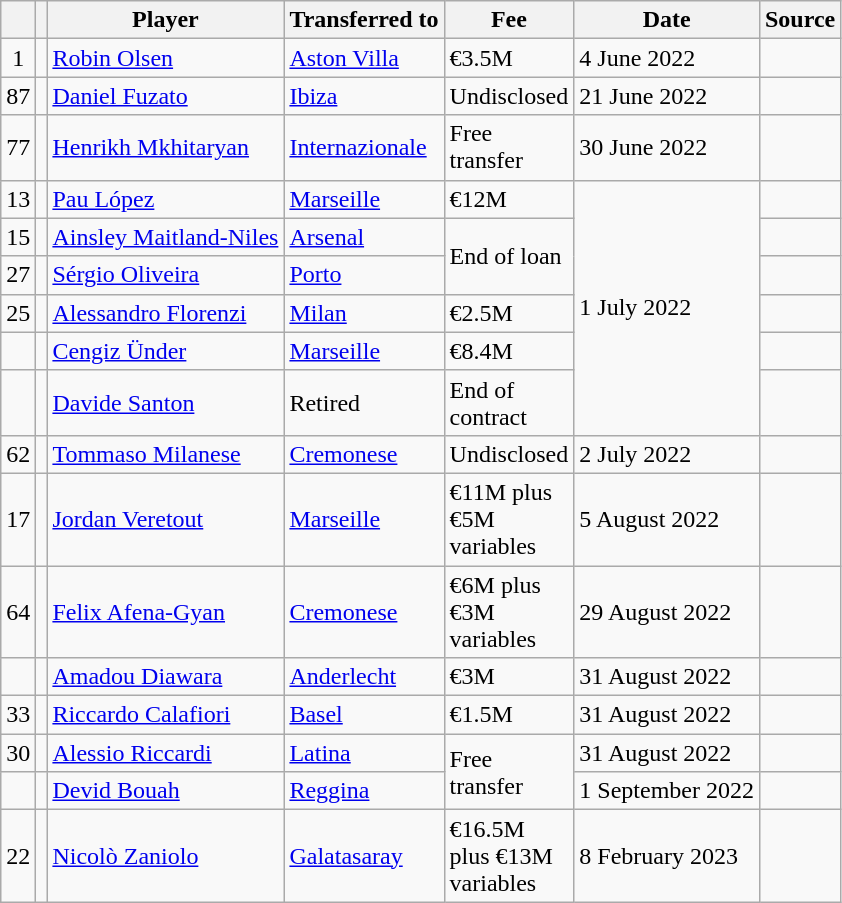<table class="wikitable plainrowheaders sortable">
<tr>
<th></th>
<th></th>
<th scope=col>Player</th>
<th>Transferred to</th>
<th !scope=col; style="width: 65px;">Fee</th>
<th scope=col>Date</th>
<th scope=col>Source</th>
</tr>
<tr>
<td align=center>1</td>
<td align=center></td>
<td> <a href='#'>Robin Olsen</a></td>
<td> <a href='#'>Aston Villa</a></td>
<td>€3.5M</td>
<td>4 June 2022</td>
<td></td>
</tr>
<tr>
<td align=center>87</td>
<td align=center></td>
<td> <a href='#'>Daniel Fuzato</a></td>
<td> <a href='#'>Ibiza</a></td>
<td>Undisclosed</td>
<td>21 June 2022</td>
<td></td>
</tr>
<tr>
<td align=center>77</td>
<td align=center></td>
<td> <a href='#'>Henrikh Mkhitaryan</a></td>
<td> <a href='#'>Internazionale</a></td>
<td>Free transfer</td>
<td>30 June 2022</td>
<td></td>
</tr>
<tr>
<td align=center>13</td>
<td align=center></td>
<td> <a href='#'>Pau López</a></td>
<td> <a href='#'>Marseille</a></td>
<td>€12M</td>
<td rowspan=6>1 July 2022</td>
<td></td>
</tr>
<tr>
<td align=center>15</td>
<td align=center></td>
<td> <a href='#'>Ainsley Maitland-Niles</a></td>
<td> <a href='#'>Arsenal</a></td>
<td rowspan=2>End of loan</td>
<td></td>
</tr>
<tr>
<td align=center>27</td>
<td align=center></td>
<td> <a href='#'>Sérgio Oliveira</a></td>
<td> <a href='#'>Porto</a></td>
<td></td>
</tr>
<tr>
<td align=center>25</td>
<td align=center></td>
<td> <a href='#'>Alessandro Florenzi</a></td>
<td> <a href='#'>Milan</a></td>
<td>€2.5M</td>
<td></td>
</tr>
<tr>
<td align=center></td>
<td align=center></td>
<td> <a href='#'>Cengiz Ünder</a></td>
<td> <a href='#'>Marseille</a></td>
<td>€8.4M</td>
<td></td>
</tr>
<tr>
<td align=center></td>
<td align=center></td>
<td> <a href='#'>Davide Santon</a></td>
<td>Retired</td>
<td>End of contract</td>
<td></td>
</tr>
<tr>
<td align=center>62</td>
<td align=center></td>
<td> <a href='#'>Tommaso Milanese</a></td>
<td> <a href='#'>Cremonese</a></td>
<td>Undisclosed</td>
<td>2 July 2022</td>
<td></td>
</tr>
<tr>
<td align=center>17</td>
<td align=center></td>
<td> <a href='#'>Jordan Veretout</a></td>
<td> <a href='#'>Marseille</a></td>
<td>€11M plus €5M variables</td>
<td>5 August 2022</td>
<td></td>
</tr>
<tr>
<td align=center>64</td>
<td align=center></td>
<td> <a href='#'>Felix Afena-Gyan</a></td>
<td> <a href='#'>Cremonese</a></td>
<td>€6M plus €3M variables</td>
<td>29 August 2022</td>
<td></td>
</tr>
<tr>
<td align=center></td>
<td align=center></td>
<td> <a href='#'>Amadou Diawara</a></td>
<td> <a href='#'>Anderlecht</a></td>
<td>€3M</td>
<td>31 August 2022</td>
<td></td>
</tr>
<tr>
<td align=center>33</td>
<td align=center></td>
<td> <a href='#'>Riccardo Calafiori</a></td>
<td> <a href='#'>Basel</a></td>
<td>€1.5M</td>
<td>31 August 2022</td>
<td></td>
</tr>
<tr>
<td align=center>30</td>
<td align=center></td>
<td> <a href='#'>Alessio Riccardi</a></td>
<td> <a href='#'>Latina</a></td>
<td rowspan=2>Free transfer</td>
<td>31 August 2022</td>
<td></td>
</tr>
<tr>
<td align=center></td>
<td align=center></td>
<td> <a href='#'>Devid Bouah</a></td>
<td> <a href='#'>Reggina</a></td>
<td>1 September 2022</td>
<td></td>
</tr>
<tr>
<td align=center>22</td>
<td align=center></td>
<td> <a href='#'>Nicolò Zaniolo</a></td>
<td> <a href='#'>Galatasaray</a></td>
<td>€16.5M plus €13M variables</td>
<td>8 February 2023</td>
<td></td>
</tr>
</table>
